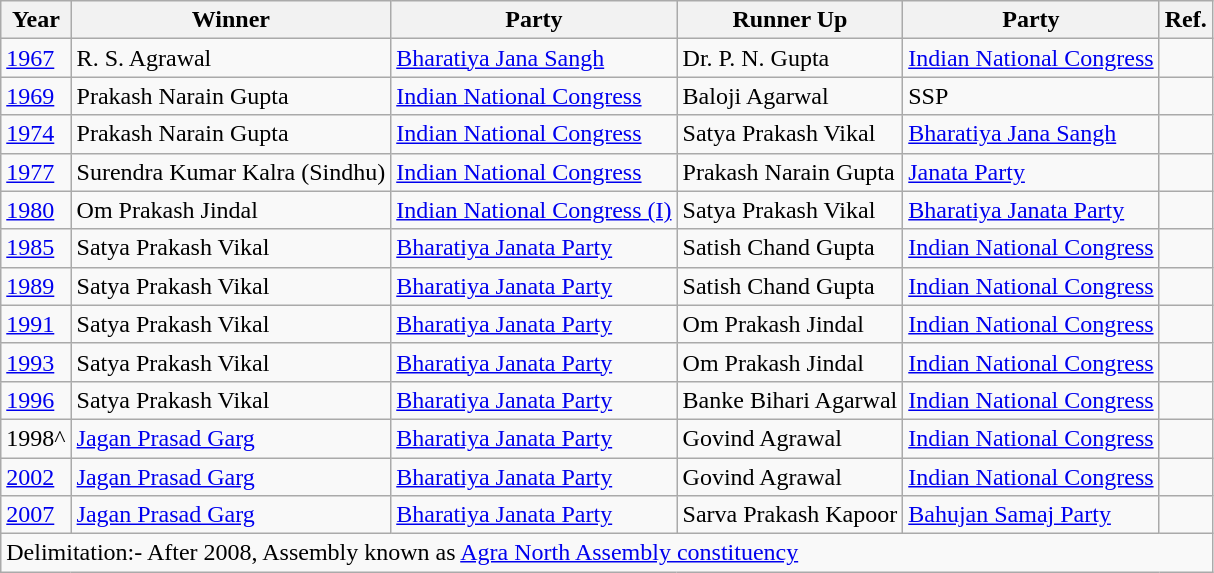<table class="wikitable sortable">
<tr>
<th>Year</th>
<th>Winner</th>
<th>Party</th>
<th>Runner Up</th>
<th>Party</th>
<th>Ref.</th>
</tr>
<tr>
<td><a href='#'>1967</a></td>
<td>R. S. Agrawal</td>
<td><a href='#'>Bharatiya Jana Sangh</a></td>
<td>Dr. P. N. Gupta</td>
<td><a href='#'>Indian National Congress</a></td>
<td></td>
</tr>
<tr>
<td><a href='#'>1969</a></td>
<td>Prakash Narain Gupta</td>
<td><a href='#'>Indian National Congress</a></td>
<td>Baloji Agarwal</td>
<td>SSP</td>
<td></td>
</tr>
<tr>
<td><a href='#'>1974</a></td>
<td>Prakash Narain Gupta</td>
<td><a href='#'>Indian National Congress</a></td>
<td>Satya Prakash Vikal</td>
<td><a href='#'>Bharatiya Jana Sangh</a></td>
<td></td>
</tr>
<tr>
<td><a href='#'>1977</a></td>
<td>Surendra Kumar Kalra (Sindhu)</td>
<td><a href='#'>Indian National Congress</a></td>
<td>Prakash Narain Gupta</td>
<td><a href='#'>Janata Party</a></td>
<td></td>
</tr>
<tr>
<td><a href='#'>1980</a></td>
<td>Om Prakash Jindal</td>
<td><a href='#'>Indian National Congress (I)</a></td>
<td>Satya Prakash Vikal</td>
<td><a href='#'>Bharatiya Janata Party</a></td>
<td></td>
</tr>
<tr>
<td><a href='#'>1985</a></td>
<td>Satya Prakash Vikal</td>
<td><a href='#'>Bharatiya Janata Party</a></td>
<td>Satish Chand Gupta</td>
<td><a href='#'>Indian National Congress</a></td>
<td></td>
</tr>
<tr>
<td><a href='#'>1989</a></td>
<td>Satya Prakash Vikal</td>
<td><a href='#'>Bharatiya Janata Party</a></td>
<td>Satish Chand Gupta</td>
<td><a href='#'>Indian National Congress</a></td>
<td></td>
</tr>
<tr>
<td><a href='#'>1991</a></td>
<td>Satya Prakash Vikal</td>
<td><a href='#'>Bharatiya Janata Party</a></td>
<td>Om Prakash Jindal</td>
<td><a href='#'>Indian National Congress</a></td>
<td></td>
</tr>
<tr>
<td><a href='#'>1993</a></td>
<td>Satya Prakash Vikal</td>
<td><a href='#'>Bharatiya Janata Party</a></td>
<td>Om Prakash Jindal</td>
<td><a href='#'>Indian National Congress</a></td>
<td></td>
</tr>
<tr>
<td><a href='#'>1996</a></td>
<td>Satya Prakash Vikal</td>
<td><a href='#'>Bharatiya Janata Party</a></td>
<td>Banke Bihari Agarwal</td>
<td><a href='#'>Indian National Congress</a></td>
<td></td>
</tr>
<tr>
<td>1998^</td>
<td><a href='#'>Jagan Prasad Garg</a></td>
<td><a href='#'>Bharatiya Janata Party</a></td>
<td>Govind Agrawal</td>
<td><a href='#'>Indian National Congress</a></td>
<td></td>
</tr>
<tr>
<td><a href='#'>2002</a></td>
<td><a href='#'>Jagan Prasad Garg</a></td>
<td><a href='#'>Bharatiya Janata Party</a></td>
<td>Govind Agrawal</td>
<td><a href='#'>Indian National Congress</a></td>
<td></td>
</tr>
<tr>
<td><a href='#'>2007</a></td>
<td><a href='#'>Jagan Prasad Garg</a></td>
<td><a href='#'>Bharatiya Janata Party</a></td>
<td>Sarva Prakash Kapoor</td>
<td><a href='#'>Bahujan Samaj Party</a></td>
<td></td>
</tr>
<tr>
<td colspan="6">Delimitation:- After 2008, Assembly known as <a href='#'>Agra North Assembly constituency</a></td>
</tr>
</table>
